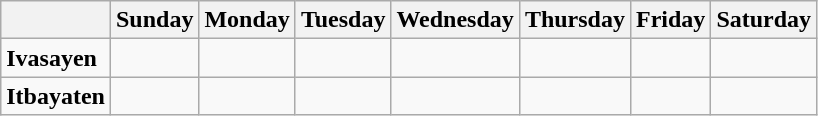<table class="wikitable">
<tr>
<th></th>
<th>Sunday</th>
<th>Monday</th>
<th>Tuesday</th>
<th>Wednesday</th>
<th>Thursday</th>
<th>Friday</th>
<th>Saturday</th>
</tr>
<tr>
<td><strong>Ivasayen</strong></td>
<td></td>
<td></td>
<td></td>
<td></td>
<td></td>
<td></td>
<td></td>
</tr>
<tr>
<td><strong>Itbayaten</strong></td>
<td></td>
<td></td>
<td></td>
<td></td>
<td></td>
<td></td>
<td></td>
</tr>
</table>
